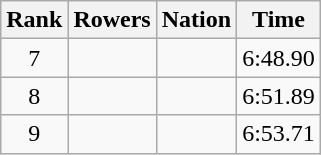<table class="wikitable sortable" style="text-align:center">
<tr>
<th>Rank</th>
<th>Rowers</th>
<th>Nation</th>
<th>Time</th>
</tr>
<tr>
<td>7</td>
<td align=left></td>
<td align=left></td>
<td>6:48.90</td>
</tr>
<tr>
<td>8</td>
<td align=left data-sort-value="Christoffersen, Berit"></td>
<td align=left></td>
<td>6:51.89</td>
</tr>
<tr>
<td>9</td>
<td align=left data-sort-value="Berberova, Lalka"></td>
<td align=left></td>
<td>6:53.71</td>
</tr>
</table>
